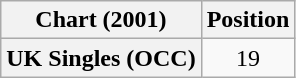<table class="wikitable plainrowheaders" style="text-align:center">
<tr>
<th scope="col">Chart (2001)</th>
<th scope="col">Position</th>
</tr>
<tr>
<th scope="row">UK Singles (OCC)</th>
<td>19</td>
</tr>
</table>
